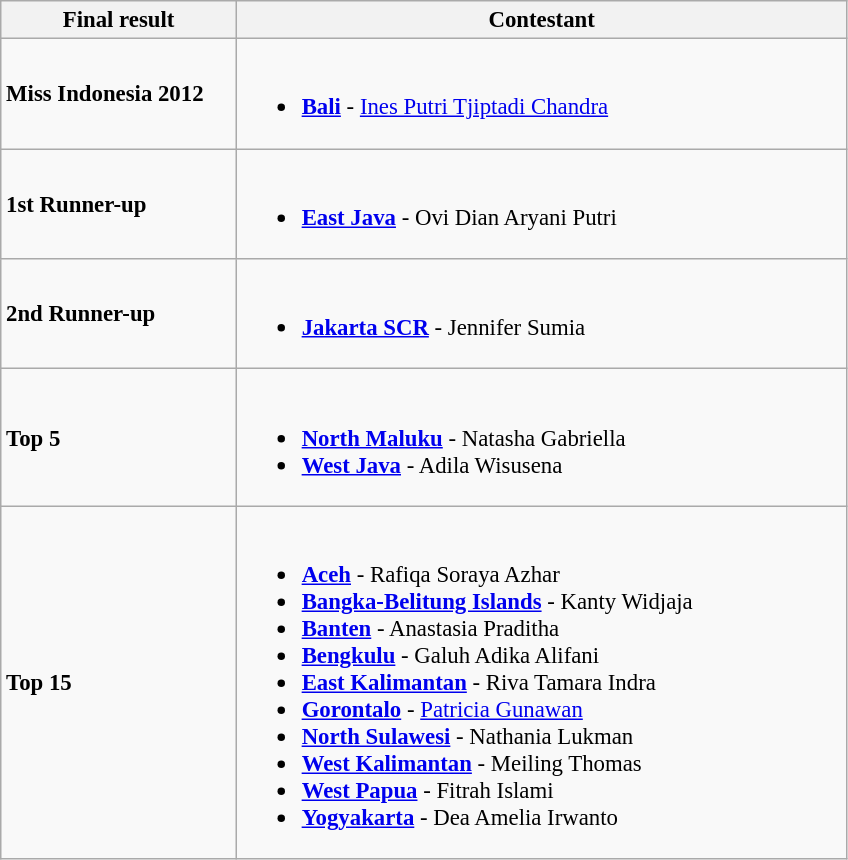<table class="wikitable" style="font-size:95%;">
<tr>
<th width="150">Final result</th>
<th width="400">Contestant</th>
</tr>
<tr>
<td><strong>Miss Indonesia 2012</strong></td>
<td><br><ul><li> <strong><a href='#'>Bali</a></strong> - <a href='#'>Ines Putri Tjiptadi Chandra</a></li></ul></td>
</tr>
<tr>
<td><strong>1st Runner-up</strong></td>
<td><br><ul><li> <strong><a href='#'>East Java</a></strong> - Ovi Dian Aryani Putri</li></ul></td>
</tr>
<tr>
<td><strong>2nd Runner-up</strong></td>
<td><br><ul><li> <strong><a href='#'>Jakarta SCR</a></strong> - Jennifer Sumia</li></ul></td>
</tr>
<tr>
<td><strong>Top 5</strong></td>
<td><br><ul><li>  <strong><a href='#'>North Maluku</a></strong> - Natasha Gabriella</li><li> <strong><a href='#'>West Java</a></strong> - Adila Wisusena</li></ul></td>
</tr>
<tr>
<td><strong>Top 15</strong></td>
<td><br><ul><li> <strong><a href='#'>Aceh</a></strong> - Rafiqa Soraya Azhar</li><li> <strong><a href='#'>Bangka-Belitung Islands</a></strong> - Kanty Widjaja</li><li> <strong><a href='#'>Banten</a></strong> - Anastasia Praditha</li><li> <strong><a href='#'>Bengkulu</a></strong> - Galuh Adika Alifani</li><li><strong><a href='#'>East Kalimantan</a></strong> - Riva Tamara Indra</li><li> <strong><a href='#'>Gorontalo</a></strong> - <a href='#'>Patricia Gunawan</a></li><li> <strong><a href='#'>North Sulawesi</a></strong> - Nathania Lukman</li><li> <strong><a href='#'>West Kalimantan</a></strong> - Meiling Thomas</li><li> <strong><a href='#'>West Papua</a></strong> - Fitrah Islami</li><li> <strong><a href='#'>Yogyakarta</a></strong> - Dea Amelia Irwanto</li></ul></td>
</tr>
</table>
